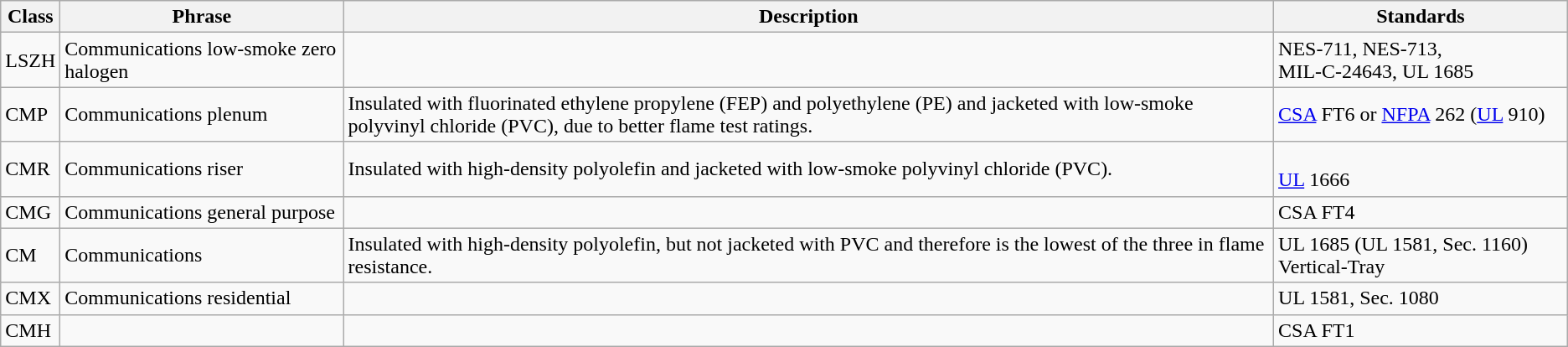<table class="wikitable">
<tr>
<th>Class</th>
<th>Phrase</th>
<th>Description</th>
<th>Standards</th>
</tr>
<tr>
<td>LSZH</td>
<td>Communications low-smoke zero halogen</td>
<td></td>
<td>NES‑711, NES‑713, MIL‑C‑24643, UL 1685</td>
</tr>
<tr>
<td>CMP</td>
<td>Communications plenum</td>
<td>Insulated with fluorinated ethylene propylene (FEP) and polyethylene (PE) and jacketed with low-smoke polyvinyl chloride (PVC), due to better flame test ratings.</td>
<td><a href='#'>CSA</a> FT6 or <a href='#'>NFPA</a> 262 (<a href='#'>UL</a> 910)</td>
</tr>
<tr>
<td>CMR</td>
<td>Communications riser</td>
<td>Insulated with high-density polyolefin and jacketed with low-smoke polyvinyl chloride (PVC).</td>
<td><br><a href='#'>UL</a> 1666</td>
</tr>
<tr>
<td>CMG</td>
<td>Communications general purpose</td>
<td></td>
<td>CSA FT4</td>
</tr>
<tr>
<td>CM</td>
<td>Communications</td>
<td>Insulated with high-density polyolefin, but not jacketed with PVC and therefore is the lowest of the three in flame resistance.</td>
<td>UL 1685 (UL 1581, Sec. 1160) Vertical-Tray</td>
</tr>
<tr>
<td>CMX</td>
<td>Communications residential</td>
<td></td>
<td>UL 1581, Sec. 1080 </td>
</tr>
<tr>
<td>CMH</td>
<td></td>
<td></td>
<td>CSA FT1</td>
</tr>
</table>
